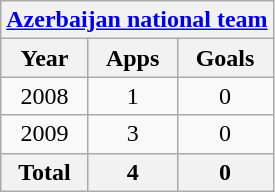<table class="wikitable" style="text-align:center">
<tr>
<th colspan=3><a href='#'>Azerbaijan national team</a></th>
</tr>
<tr>
<th>Year</th>
<th>Apps</th>
<th>Goals</th>
</tr>
<tr>
<td>2008</td>
<td>1</td>
<td>0</td>
</tr>
<tr>
<td>2009</td>
<td>3</td>
<td>0</td>
</tr>
<tr>
<th>Total</th>
<th>4</th>
<th>0</th>
</tr>
</table>
